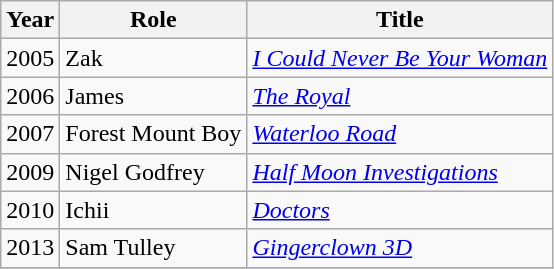<table class="wikitable">
<tr>
<th>Year</th>
<th>Role</th>
<th>Title</th>
</tr>
<tr>
<td>2005</td>
<td>Zak</td>
<td><em><a href='#'>I Could Never Be Your Woman</a></em></td>
</tr>
<tr>
<td>2006</td>
<td>James</td>
<td><em><a href='#'>The Royal</a></em></td>
</tr>
<tr>
<td>2007</td>
<td>Forest Mount Boy</td>
<td><em><a href='#'>Waterloo Road</a></em></td>
</tr>
<tr>
<td>2009</td>
<td>Nigel Godfrey</td>
<td><em><a href='#'>Half Moon Investigations</a></em></td>
</tr>
<tr>
<td>2010</td>
<td>Ichii</td>
<td><em><a href='#'>Doctors</a></em></td>
</tr>
<tr>
<td>2013</td>
<td>Sam Tulley</td>
<td><em><a href='#'>Gingerclown 3D</a></em></td>
</tr>
<tr>
</tr>
</table>
